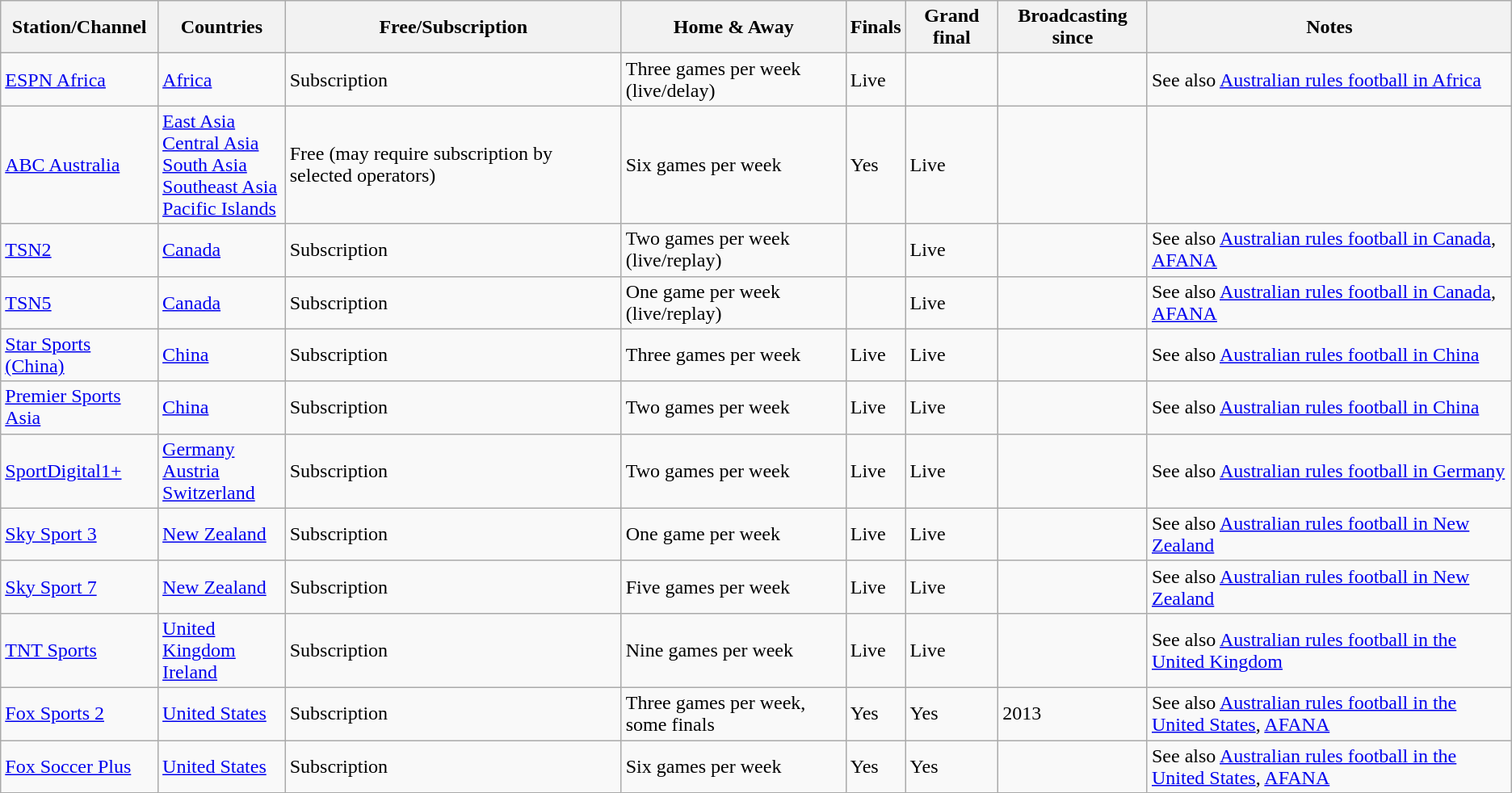<table class="wikitable sortable">
<tr>
<th>Station/Channel</th>
<th>Countries</th>
<th>Free/Subscription</th>
<th>Home & Away</th>
<th>Finals</th>
<th>Grand final</th>
<th>Broadcasting since</th>
<th>Notes</th>
</tr>
<tr>
<td><a href='#'>ESPN Africa</a></td>
<td><a href='#'>Africa</a></td>
<td>Subscription</td>
<td>Three games per week (live/delay)</td>
<td>Live</td>
<td></td>
<td></td>
<td>See also <a href='#'>Australian rules football in Africa</a></td>
</tr>
<tr>
<td><a href='#'>ABC Australia</a></td>
<td><a href='#'>East Asia</a><br><a href='#'>Central Asia</a><br><a href='#'>South Asia</a><br><a href='#'>Southeast Asia</a><br><a href='#'>Pacific Islands</a></td>
<td>Free (may require subscription by selected operators)</td>
<td>Six games per week</td>
<td>Yes</td>
<td>Live</td>
<td></td>
<td></td>
</tr>
<tr>
<td><a href='#'>TSN2</a></td>
<td><a href='#'>Canada</a></td>
<td>Subscription</td>
<td>Two games per week (live/replay)</td>
<td></td>
<td>Live</td>
<td></td>
<td>See also <a href='#'>Australian rules football in Canada</a>, <a href='#'>AFANA</a></td>
</tr>
<tr>
<td><a href='#'>TSN5</a></td>
<td><a href='#'>Canada</a></td>
<td>Subscription</td>
<td>One game per week (live/replay)</td>
<td></td>
<td>Live</td>
<td></td>
<td>See also <a href='#'>Australian rules football in Canada</a>, <a href='#'>AFANA</a></td>
</tr>
<tr>
<td><a href='#'>Star Sports (China)</a></td>
<td><a href='#'>China</a></td>
<td>Subscription</td>
<td>Three games per week</td>
<td>Live</td>
<td>Live</td>
<td></td>
<td>See also <a href='#'>Australian rules football in China</a></td>
</tr>
<tr>
<td><a href='#'>Premier Sports Asia</a></td>
<td><a href='#'>China</a></td>
<td>Subscription</td>
<td>Two games per week</td>
<td>Live</td>
<td>Live</td>
<td></td>
<td>See also <a href='#'>Australian rules football in China</a></td>
</tr>
<tr>
<td><a href='#'>SportDigital1+</a></td>
<td><a href='#'>Germany</a><br><a href='#'>Austria</a><br><a href='#'>Switzerland</a></td>
<td>Subscription</td>
<td>Two games per week</td>
<td>Live</td>
<td>Live</td>
<td></td>
<td>See also <a href='#'>Australian rules football in Germany</a></td>
</tr>
<tr>
<td><a href='#'>Sky Sport 3</a></td>
<td><a href='#'>New Zealand</a></td>
<td>Subscription</td>
<td>One game per week</td>
<td>Live</td>
<td>Live</td>
<td></td>
<td>See also <a href='#'>Australian rules football in New Zealand</a></td>
</tr>
<tr>
<td><a href='#'>Sky Sport 7</a></td>
<td><a href='#'>New Zealand</a></td>
<td>Subscription</td>
<td>Five games per week</td>
<td>Live</td>
<td>Live</td>
<td></td>
<td>See also <a href='#'>Australian rules football in New Zealand</a></td>
</tr>
<tr>
<td><a href='#'>TNT Sports</a></td>
<td><a href='#'>United Kingdom</a><br><a href='#'>Ireland</a></td>
<td>Subscription</td>
<td>Nine games per week</td>
<td>Live</td>
<td>Live</td>
<td></td>
<td>See also <a href='#'>Australian rules football in the United Kingdom</a></td>
</tr>
<tr>
<td><a href='#'>Fox Sports 2</a></td>
<td><a href='#'>United States</a></td>
<td>Subscription</td>
<td>Three games per week, some finals</td>
<td>Yes</td>
<td>Yes</td>
<td>2013</td>
<td>See also <a href='#'>Australian rules football in the United States</a>, <a href='#'>AFANA</a></td>
</tr>
<tr>
<td><a href='#'>Fox Soccer Plus</a></td>
<td><a href='#'>United States</a></td>
<td>Subscription</td>
<td>Six games per week</td>
<td>Yes</td>
<td>Yes</td>
<td></td>
<td>See also <a href='#'>Australian rules football in the United States</a>, <a href='#'>AFANA</a></td>
</tr>
</table>
